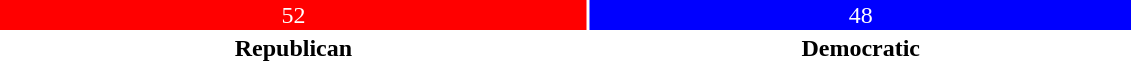<table style="width:60%; text-align:center;">
<tr style="color:white;">
<td style="background:red; width:52.0%;">52</td>
<td style="background:blue; width:48.0%;">48</td>
</tr>
<tr>
<td><span><strong>Republican</strong></span></td>
<td><span><strong>Democratic</strong></span></td>
</tr>
</table>
